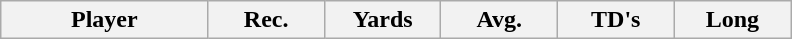<table class="wikitable sortable">
<tr>
<th bgcolor="#DDDDFF" width="16%">Player</th>
<th bgcolor="#DDDDFF" width="9%">Rec.</th>
<th bgcolor="#DDDDFF" width="9%">Yards</th>
<th bgcolor="#DDDDFF" width="9%">Avg.</th>
<th bgcolor="#DDDDFF" width="9%">TD's</th>
<th bgcolor="#DDDDFF" width="9%">Long</th>
</tr>
</table>
